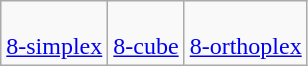<table class=wikitable>
<tr align=center valign=top>
<td><br><a href='#'>8-simplex</a></td>
<td><br><a href='#'>8-cube</a></td>
<td><br><a href='#'>8-orthoplex</a></td>
</tr>
</table>
